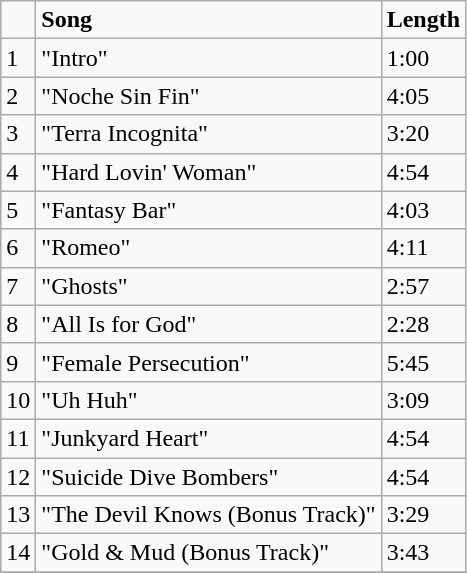<table class="wikitable">
<tr>
<td></td>
<td><strong>Song</strong></td>
<td><strong>Length</strong></td>
</tr>
<tr>
<td>1</td>
<td>"Intro"</td>
<td>1:00</td>
</tr>
<tr>
<td>2</td>
<td>"Noche Sin Fin"</td>
<td>4:05</td>
</tr>
<tr>
<td>3</td>
<td>"Terra Incognita"</td>
<td>3:20</td>
</tr>
<tr>
<td>4</td>
<td>"Hard Lovin' Woman"</td>
<td>4:54</td>
</tr>
<tr>
<td>5</td>
<td>"Fantasy Bar"</td>
<td>4:03</td>
</tr>
<tr>
<td>6</td>
<td>"Romeo"</td>
<td>4:11</td>
</tr>
<tr>
<td>7</td>
<td>"Ghosts"</td>
<td>2:57</td>
</tr>
<tr>
<td>8</td>
<td>"All Is for God"</td>
<td>2:28</td>
</tr>
<tr>
<td>9</td>
<td>"Female Persecution"</td>
<td>5:45</td>
</tr>
<tr>
<td>10</td>
<td>"Uh Huh"</td>
<td>3:09</td>
</tr>
<tr>
<td>11</td>
<td>"Junkyard Heart"</td>
<td>4:54</td>
</tr>
<tr>
<td>12</td>
<td>"Suicide Dive Bombers"</td>
<td>4:54</td>
</tr>
<tr>
<td>13</td>
<td>"The Devil Knows (Bonus Track)"</td>
<td>3:29</td>
</tr>
<tr>
<td>14</td>
<td>"Gold & Mud (Bonus Track)"</td>
<td>3:43</td>
</tr>
<tr>
</tr>
</table>
